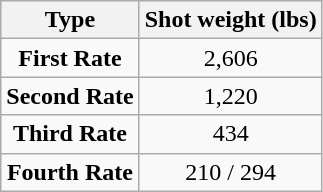<table class="wikitable">
<tr>
<th align="center">Type</th>
<th align="center">Shot weight (lbs)</th>
</tr>
<tr>
<td align="center"><strong>First Rate</strong></td>
<td align="center">2,606 </td>
</tr>
<tr>
<td align="center"><strong>Second Rate</strong></td>
<td align="center">1,220 </td>
</tr>
<tr>
<td align="center"><strong>Third Rate</strong></td>
<td align="center">434 </td>
</tr>
<tr>
<td align="center"><strong>Fourth Rate</strong></td>
<td align="center">210 / 294 </td>
</tr>
</table>
